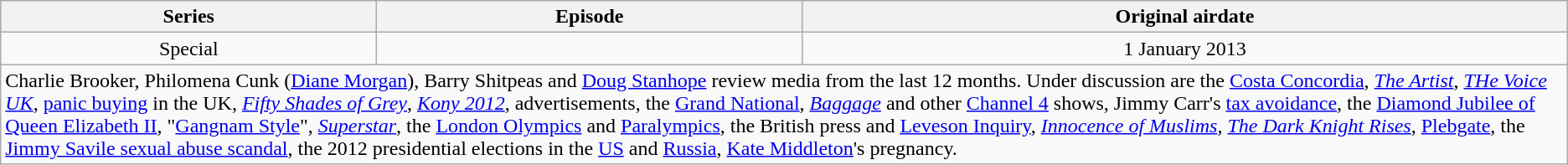<table class="wikitable" style="text-align:center">
<tr>
<th>Series</th>
<th>Episode</th>
<th>Original airdate</th>
</tr>
<tr>
<td>Special</td>
<td></td>
<td>1 January 2013</td>
</tr>
<tr>
<td colspan="3" align="left">Charlie Brooker, Philomena Cunk (<a href='#'>Diane Morgan</a>), Barry Shitpeas and <a href='#'>Doug Stanhope</a> review media from the last 12 months. Under discussion are the <a href='#'>Costa Concordia</a>, <em><a href='#'>The Artist</a></em>, <em><a href='#'>THe Voice UK</a></em>, <a href='#'>panic buying</a> in the UK, <em><a href='#'>Fifty Shades of Grey</a></em>, <em><a href='#'>Kony 2012</a></em>, advertisements, the <a href='#'>Grand National</a>, <em><a href='#'>Baggage</a></em> and other <a href='#'>Channel 4</a> shows, Jimmy Carr's <a href='#'>tax avoidance</a>, the <a href='#'>Diamond Jubilee of Queen Elizabeth II</a>, "<a href='#'>Gangnam Style</a>", <em><a href='#'>Superstar</a></em>, the <a href='#'>London Olympics</a> and <a href='#'>Paralympics</a>, the British press and <a href='#'>Leveson Inquiry</a>, <em><a href='#'>Innocence of Muslims</a></em>, <em><a href='#'>The Dark Knight Rises</a></em>, <a href='#'>Plebgate</a>, the <a href='#'>Jimmy Savile sexual abuse scandal</a>, the 2012 presidential elections in the <a href='#'>US</a> and <a href='#'>Russia</a>, <a href='#'>Kate Middleton</a>'s pregnancy.</td>
</tr>
</table>
